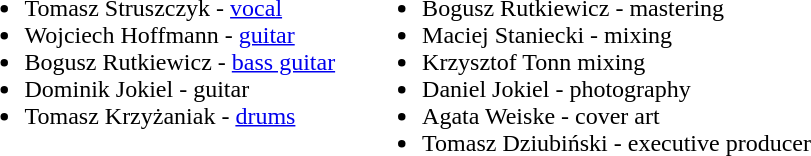<table>
<tr>
<td valign="top"><br><ul><li>Tomasz Struszczyk  - <a href='#'>vocal</a></li><li>Wojciech Hoffmann - <a href='#'>guitar</a></li><li>Bogusz Rutkiewicz  - <a href='#'>bass guitar</a></li><li>Dominik Jokiel - guitar</li><li>Tomasz Krzyżaniak - <a href='#'>drums</a></li></ul></td>
<td width="10"></td>
<td valign="top"><br><ul><li>Bogusz Rutkiewicz - mastering</li><li>Maciej Staniecki - mixing</li><li>Krzysztof Tonn	mixing</li><li>Daniel Jokiel - photography</li><li>Agata Weiske - cover art</li><li>Tomasz Dziubiński - executive producer</li></ul></td>
</tr>
</table>
